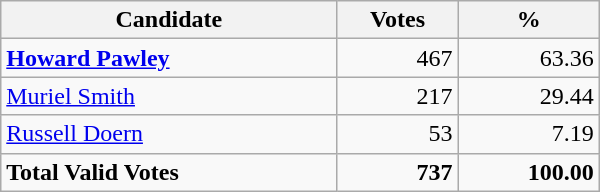<table class="wikitable" width="400">
<tr>
<th align="left">Candidate</th>
<th align="right">Votes</th>
<th align="right">%</th>
</tr>
<tr>
<td align="left"><strong><a href='#'>Howard Pawley</a></strong></td>
<td align="right">467</td>
<td align="right">63.36</td>
</tr>
<tr>
<td align="left"><a href='#'>Muriel Smith</a></td>
<td align="right">217</td>
<td align="right">29.44</td>
</tr>
<tr>
<td align="left"><a href='#'>Russell Doern</a></td>
<td align="right">53</td>
<td align="right">7.19</td>
</tr>
<tr>
<td align="left"><strong>Total Valid Votes</strong></td>
<td align="right"><strong>737</strong></td>
<td align="right"><strong>100.00</strong></td>
</tr>
</table>
